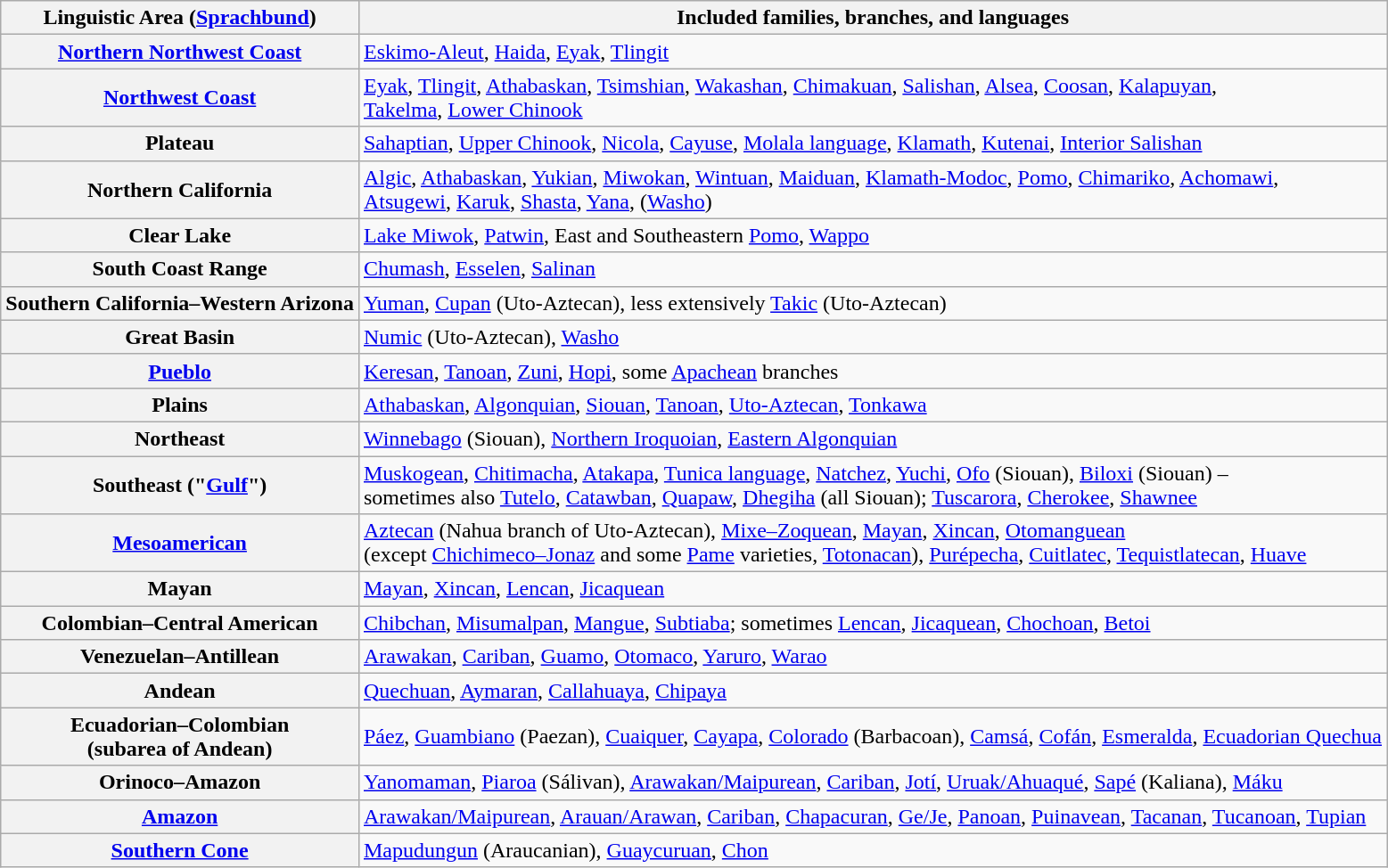<table class="wikitable">
<tr>
<th c=area>Linguistic Area (<a href='#'>Sprachbund</a>)</th>
<th c=lang>Included families, branches, and languages</th>
</tr>
<tr>
<th c=area><a href='#'>Northern Northwest Coast</a></th>
<td c=lang><a href='#'>Eskimo-Aleut</a>, <a href='#'>Haida</a>, <a href='#'>Eyak</a>, <a href='#'>Tlingit</a></td>
</tr>
<tr>
<th c=area><a href='#'>Northwest Coast</a></th>
<td c=lang><a href='#'>Eyak</a>, <a href='#'>Tlingit</a>, <a href='#'>Athabaskan</a>, <a href='#'>Tsimshian</a>, <a href='#'>Wakashan</a>, <a href='#'>Chimakuan</a>, <a href='#'>Salishan</a>, <a href='#'>Alsea</a>, <a href='#'>Coosan</a>, <a href='#'>Kalapuyan</a>, <br><a href='#'>Takelma</a>, <a href='#'>Lower Chinook</a></td>
</tr>
<tr>
<th c=area>Plateau</th>
<td c=lang><a href='#'>Sahaptian</a>, <a href='#'>Upper Chinook</a>, <a href='#'>Nicola</a>, <a href='#'>Cayuse</a>, <a href='#'>Molala language</a>, <a href='#'>Klamath</a>, <a href='#'>Kutenai</a>, <a href='#'>Interior Salishan</a></td>
</tr>
<tr>
<th c=area>Northern California</th>
<td c=lang><a href='#'>Algic</a>, <a href='#'>Athabaskan</a>, <a href='#'>Yukian</a>, <a href='#'>Miwokan</a>, <a href='#'>Wintuan</a>, <a href='#'>Maiduan</a>, <a href='#'>Klamath-Modoc</a>, <a href='#'>Pomo</a>, <a href='#'>Chimariko</a>, <a href='#'>Achomawi</a>, <br><a href='#'>Atsugewi</a>, <a href='#'>Karuk</a>, <a href='#'>Shasta</a>, <a href='#'>Yana</a>, (<a href='#'>Washo</a>)</td>
</tr>
<tr>
<th c=area>Clear Lake</th>
<td c=lang><a href='#'>Lake Miwok</a>, <a href='#'>Patwin</a>, East and Southeastern <a href='#'>Pomo</a>, <a href='#'>Wappo</a></td>
</tr>
<tr>
<th c=area>South Coast Range</th>
<td c=lang><a href='#'>Chumash</a>, <a href='#'>Esselen</a>, <a href='#'>Salinan</a></td>
</tr>
<tr>
<th c=area>Southern California–Western Arizona</th>
<td c=lang><a href='#'>Yuman</a>, <a href='#'>Cupan</a> (Uto-Aztecan), less extensively <a href='#'>Takic</a> (Uto-Aztecan)</td>
</tr>
<tr>
<th c=area>Great Basin</th>
<td c=lang><a href='#'>Numic</a> (Uto-Aztecan), <a href='#'>Washo</a></td>
</tr>
<tr>
<th c=area><a href='#'>Pueblo</a></th>
<td c=lang><a href='#'>Keresan</a>, <a href='#'>Tanoan</a>, <a href='#'>Zuni</a>, <a href='#'>Hopi</a>, some <a href='#'>Apachean</a> branches</td>
</tr>
<tr>
<th c=area>Plains</th>
<td c=lang><a href='#'>Athabaskan</a>, <a href='#'>Algonquian</a>, <a href='#'>Siouan</a>, <a href='#'>Tanoan</a>, <a href='#'>Uto-Aztecan</a>, <a href='#'>Tonkawa</a></td>
</tr>
<tr>
<th c=area>Northeast</th>
<td c=lang><a href='#'>Winnebago</a> (Siouan), <a href='#'>Northern Iroquoian</a>, <a href='#'>Eastern Algonquian</a></td>
</tr>
<tr>
<th c=area>Southeast ("<a href='#'>Gulf</a>")</th>
<td c=lang><a href='#'>Muskogean</a>, <a href='#'>Chitimacha</a>, <a href='#'>Atakapa</a>, <a href='#'>Tunica language</a>, <a href='#'>Natchez</a>, <a href='#'>Yuchi</a>, <a href='#'>Ofo</a> (Siouan), <a href='#'>Biloxi</a> (Siouan) – <br> sometimes also <a href='#'>Tutelo</a>, <a href='#'>Catawban</a>, <a href='#'>Quapaw</a>, <a href='#'>Dhegiha</a> (all Siouan); <a href='#'>Tuscarora</a>, <a href='#'>Cherokee</a>, <a href='#'>Shawnee</a></td>
</tr>
<tr>
<th c=area><a href='#'>Mesoamerican</a></th>
<td c=lang><a href='#'>Aztecan</a> (Nahua branch of Uto-Aztecan), <a href='#'>Mixe–Zoquean</a>, <a href='#'>Mayan</a>, <a href='#'>Xincan</a>, <a href='#'>Otomanguean</a> <br>(except <a href='#'>Chichimeco–Jonaz</a> and some <a href='#'>Pame</a> varieties, <a href='#'>Totonacan</a>), <a href='#'>Purépecha</a>, <a href='#'>Cuitlatec</a>, <a href='#'>Tequistlatecan</a>, <a href='#'>Huave</a></td>
</tr>
<tr>
<th c=area>Mayan</th>
<td c=lang><a href='#'>Mayan</a>, <a href='#'>Xincan</a>, <a href='#'>Lencan</a>, <a href='#'>Jicaquean</a></td>
</tr>
<tr>
<th c=area>Colombian–Central American</th>
<td c=lang><a href='#'>Chibchan</a>, <a href='#'>Misumalpan</a>, <a href='#'>Mangue</a>, <a href='#'>Subtiaba</a>; sometimes <a href='#'>Lencan</a>, <a href='#'>Jicaquean</a>, <a href='#'>Chochoan</a>, <a href='#'>Betoi</a></td>
</tr>
<tr>
<th c=area>Venezuelan–Antillean</th>
<td c=lang><a href='#'>Arawakan</a>, <a href='#'>Cariban</a>, <a href='#'>Guamo</a>, <a href='#'>Otomaco</a>, <a href='#'>Yaruro</a>, <a href='#'>Warao</a></td>
</tr>
<tr>
<th c=area>Andean</th>
<td c=lang><a href='#'>Quechuan</a>, <a href='#'>Aymaran</a>, <a href='#'>Callahuaya</a>, <a href='#'>Chipaya</a></td>
</tr>
<tr>
<th c=area>Ecuadorian–Colombian <br>(subarea of Andean)</th>
<td c=lang><a href='#'>Páez</a>, <a href='#'>Guambiano</a> (Paezan), <a href='#'>Cuaiquer</a>, <a href='#'>Cayapa</a>, <a href='#'>Colorado</a> (Barbacoan), <a href='#'>Camsá</a>, <a href='#'>Cofán</a>, <a href='#'>Esmeralda</a>, <a href='#'>Ecuadorian Quechua</a></td>
</tr>
<tr>
<th c=area>Orinoco–Amazon</th>
<td c=lang><a href='#'>Yanomaman</a>, <a href='#'>Piaroa</a> (Sálivan), <a href='#'>Arawakan/Maipurean</a>, <a href='#'>Cariban</a>, <a href='#'>Jotí</a>, <a href='#'>Uruak/Ahuaqué</a>, <a href='#'>Sapé</a> (Kaliana), <a href='#'>Máku</a></td>
</tr>
<tr>
<th c=area><a href='#'>Amazon</a></th>
<td c=lang><a href='#'>Arawakan/Maipurean</a>, <a href='#'>Arauan/Arawan</a>, <a href='#'>Cariban</a>, <a href='#'>Chapacuran</a>, <a href='#'>Ge/Je</a>, <a href='#'>Panoan</a>, <a href='#'>Puinavean</a>, <a href='#'>Tacanan</a>, <a href='#'>Tucanoan</a>, <a href='#'>Tupian</a></td>
</tr>
<tr>
<th c=area><a href='#'>Southern Cone</a></th>
<td c=lang><a href='#'>Mapudungun</a> (Araucanian), <a href='#'>Guaycuruan</a>, <a href='#'>Chon</a></td>
</tr>
</table>
